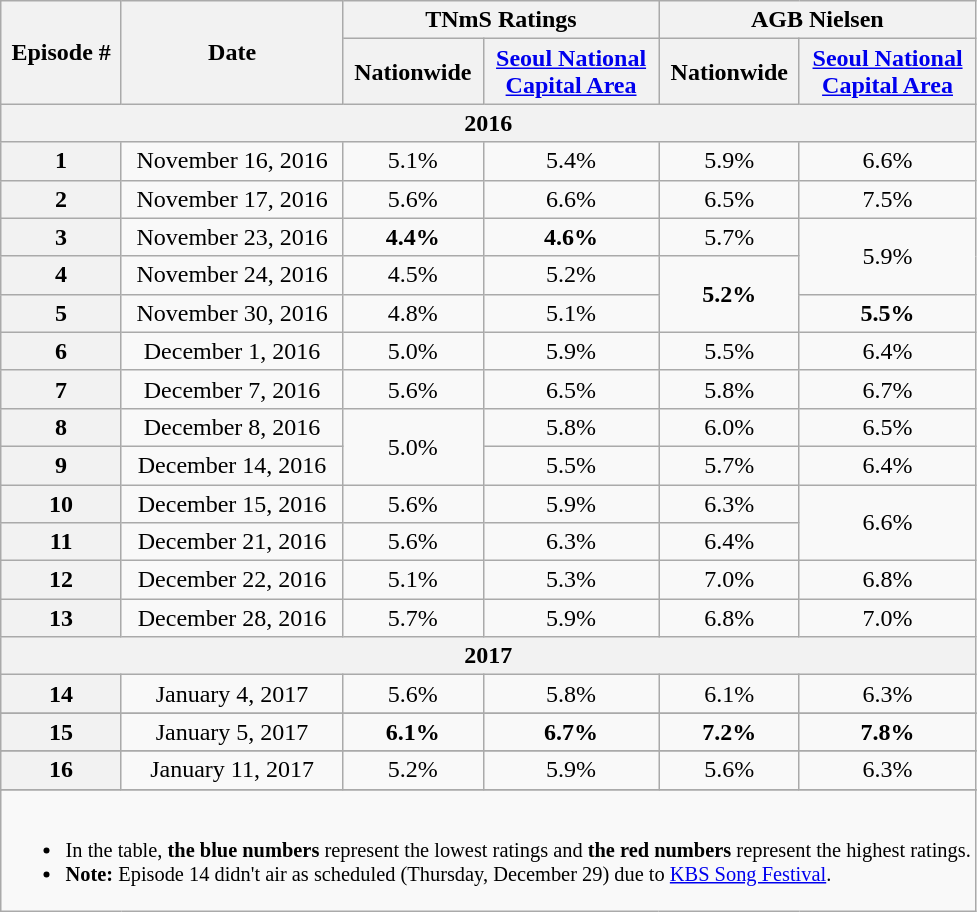<table border="1" cellspacing="0" cellpadding="3" frame="hsides" rules="rows" style="" class="wikitable">
<tr align=center>
<th rowspan="2">Episode #</th>
<th rowspan="2">Date</th>
<th colspan="2">TNmS Ratings</th>
<th colspan="2">AGB Nielsen</th>
</tr>
<tr>
<th>Nationwide</th>
<th><a href='#'>Seoul National</a><br><a href='#'>Capital Area</a></th>
<th>Nationwide</th>
<th><a href='#'>Seoul National</a><br><a href='#'>Capital Area</a></th>
</tr>
<tr>
<th colspan="6">2016</th>
</tr>
<tr align=center>
<th>1</th>
<td>November 16, 2016</td>
<td>5.1%</td>
<td>5.4%</td>
<td>5.9%</td>
<td>6.6%</td>
</tr>
<tr align=center>
<th>2</th>
<td>November 17, 2016</td>
<td>5.6%</td>
<td>6.6%</td>
<td>6.5%</td>
<td>7.5%</td>
</tr>
<tr align=center>
<th>3</th>
<td>November 23, 2016</td>
<td><span><strong>4.4%</strong></span></td>
<td><span><strong>4.6%</strong></span></td>
<td>5.7%</td>
<td rowspan="2">5.9%</td>
</tr>
<tr align=center>
<th>4</th>
<td>November 24, 2016</td>
<td>4.5%</td>
<td>5.2%</td>
<td rowspan="2"><span><strong>5.2%</strong></span></td>
</tr>
<tr align=center>
<th>5</th>
<td>November 30, 2016</td>
<td>4.8%</td>
<td>5.1%</td>
<td><span><strong>5.5%</strong></span></td>
</tr>
<tr align=center>
<th>6</th>
<td>December 1, 2016</td>
<td>5.0%</td>
<td>5.9%</td>
<td>5.5%</td>
<td>6.4%</td>
</tr>
<tr align=center>
<th>7</th>
<td>December 7, 2016</td>
<td>5.6%</td>
<td>6.5%</td>
<td>5.8%</td>
<td>6.7%</td>
</tr>
<tr align=center>
<th>8</th>
<td>December 8, 2016</td>
<td rowspan="2">5.0%</td>
<td>5.8%</td>
<td>6.0%</td>
<td>6.5%</td>
</tr>
<tr align=center>
<th>9</th>
<td>December 14, 2016</td>
<td>5.5%</td>
<td>5.7%</td>
<td>6.4%</td>
</tr>
<tr align=center>
<th>10</th>
<td>December 15, 2016</td>
<td>5.6%</td>
<td>5.9%</td>
<td>6.3%</td>
<td rowspan="2">6.6%</td>
</tr>
<tr align=center>
<th>11</th>
<td>December 21, 2016</td>
<td>5.6%</td>
<td>6.3%</td>
<td>6.4%</td>
</tr>
<tr align=center>
<th>12</th>
<td>December 22, 2016</td>
<td>5.1%</td>
<td>5.3%</td>
<td>7.0%</td>
<td>6.8%</td>
</tr>
<tr align=center>
<th>13</th>
<td>December 28, 2016</td>
<td>5.7%</td>
<td>5.9%</td>
<td>6.8%</td>
<td>7.0%</td>
</tr>
<tr align=center>
<th colspan="6">2017</th>
</tr>
<tr align=center>
<th>14</th>
<td>January 4, 2017</td>
<td>5.6%</td>
<td>5.8%</td>
<td>6.1%</td>
<td>6.3%</td>
</tr>
<tr align=center>
</tr>
<tr align=center>
<th>15</th>
<td>January 5, 2017</td>
<td><span><strong>6.1%</strong></span></td>
<td><span><strong>6.7%</strong></span></td>
<td><span><strong>7.2%</strong></span></td>
<td><span><strong>7.8%</strong></span></td>
</tr>
<tr align=center>
</tr>
<tr align=center>
<th>16</th>
<td>January 11, 2017</td>
<td>5.2%</td>
<td>5.9%</td>
<td>5.6%</td>
<td>6.3%</td>
</tr>
<tr align=center>
</tr>
<tr>
<td colspan="6" style="font-size:85%"><br><ul><li>In the table, <span><strong>the blue numbers</strong></span> represent the lowest ratings and <span><strong>the red numbers</strong></span> represent the highest ratings.</li><li><strong>Note:</strong> Episode 14 didn't air as scheduled (Thursday, December 29) due to <a href='#'>KBS Song Festival</a>.</li></ul></td>
</tr>
</table>
